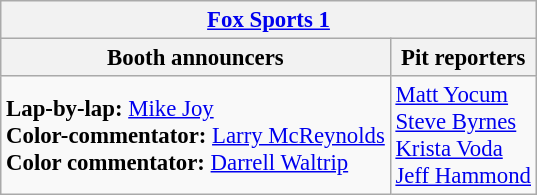<table class="wikitable" style="font-size: 95%;">
<tr>
<th colspan="2"><a href='#'>Fox Sports 1</a></th>
</tr>
<tr>
<th>Booth announcers</th>
<th>Pit reporters</th>
</tr>
<tr>
<td><strong>Lap-by-lap:</strong> <a href='#'>Mike Joy</a><br><strong>Color-commentator:</strong> <a href='#'>Larry McReynolds</a><br><strong>Color commentator:</strong> <a href='#'>Darrell Waltrip</a></td>
<td><a href='#'>Matt Yocum</a><br><a href='#'>Steve Byrnes</a><br><a href='#'>Krista Voda</a><br><a href='#'>Jeff Hammond</a></td>
</tr>
</table>
